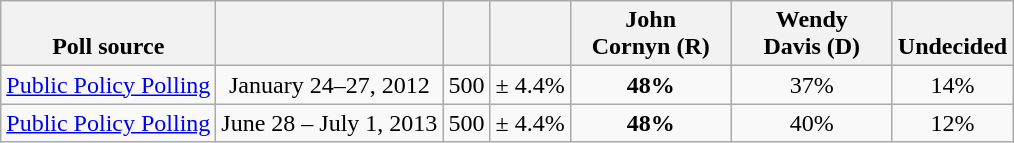<table class="wikitable" style="text-align:center">
<tr valign= bottom>
<th>Poll source</th>
<th></th>
<th></th>
<th></th>
<th style="width:100px;">John<br>Cornyn (R)</th>
<th style="width:100px;">Wendy<br>Davis (D)</th>
<th>Undecided</th>
</tr>
<tr>
<td align=left><a href='#'>Public Policy Polling</a></td>
<td>January 24–27, 2012</td>
<td>500</td>
<td>± 4.4%</td>
<td><strong>48%</strong></td>
<td>37%</td>
<td>14%</td>
</tr>
<tr>
<td align=left><a href='#'>Public Policy Polling</a></td>
<td>June 28 – July 1, 2013</td>
<td>500</td>
<td>± 4.4%</td>
<td><strong>48%</strong></td>
<td>40%</td>
<td>12%</td>
</tr>
</table>
